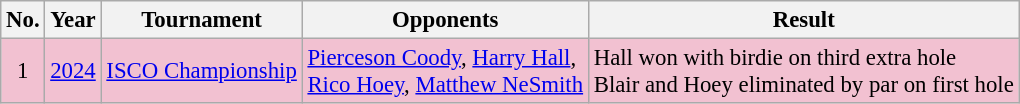<table class="wikitable" style="font-size:95%;">
<tr>
<th>No.</th>
<th>Year</th>
<th>Tournament</th>
<th>Opponents</th>
<th>Result</th>
</tr>
<tr style="background:#F2C1D1;">
<td align=center>1</td>
<td><a href='#'>2024</a></td>
<td><a href='#'>ISCO Championship</a></td>
<td> <a href='#'>Pierceson Coody</a>,  <a href='#'>Harry Hall</a>,<br> <a href='#'>Rico Hoey</a>,  <a href='#'>Matthew NeSmith</a></td>
<td>Hall won with birdie on third extra hole<br>Blair and Hoey eliminated by par on first hole</td>
</tr>
</table>
